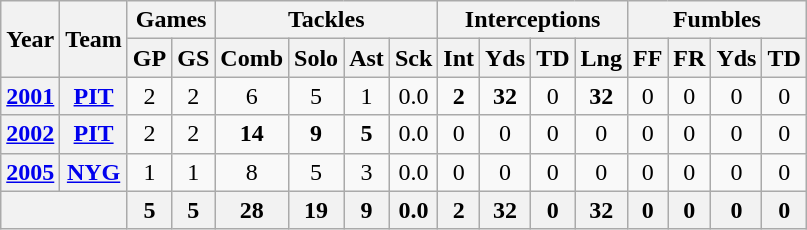<table class="wikitable" style="text-align:center">
<tr>
<th rowspan="2">Year</th>
<th rowspan="2">Team</th>
<th colspan="2">Games</th>
<th colspan="4">Tackles</th>
<th colspan="4">Interceptions</th>
<th colspan="4">Fumbles</th>
</tr>
<tr>
<th>GP</th>
<th>GS</th>
<th>Comb</th>
<th>Solo</th>
<th>Ast</th>
<th>Sck</th>
<th>Int</th>
<th>Yds</th>
<th>TD</th>
<th>Lng</th>
<th>FF</th>
<th>FR</th>
<th>Yds</th>
<th>TD</th>
</tr>
<tr>
<th><a href='#'>2001</a></th>
<th><a href='#'>PIT</a></th>
<td>2</td>
<td>2</td>
<td>6</td>
<td>5</td>
<td>1</td>
<td>0.0</td>
<td><strong>2</strong></td>
<td><strong>32</strong></td>
<td>0</td>
<td><strong>32</strong></td>
<td>0</td>
<td>0</td>
<td>0</td>
<td>0</td>
</tr>
<tr>
<th><a href='#'>2002</a></th>
<th><a href='#'>PIT</a></th>
<td>2</td>
<td>2</td>
<td><strong>14</strong></td>
<td><strong>9</strong></td>
<td><strong>5</strong></td>
<td>0.0</td>
<td>0</td>
<td>0</td>
<td>0</td>
<td>0</td>
<td>0</td>
<td>0</td>
<td>0</td>
<td>0</td>
</tr>
<tr>
<th><a href='#'>2005</a></th>
<th><a href='#'>NYG</a></th>
<td>1</td>
<td>1</td>
<td>8</td>
<td>5</td>
<td>3</td>
<td>0.0</td>
<td>0</td>
<td>0</td>
<td>0</td>
<td>0</td>
<td>0</td>
<td>0</td>
<td>0</td>
<td>0</td>
</tr>
<tr>
<th colspan="2"></th>
<th>5</th>
<th>5</th>
<th>28</th>
<th>19</th>
<th>9</th>
<th>0.0</th>
<th>2</th>
<th>32</th>
<th>0</th>
<th>32</th>
<th>0</th>
<th>0</th>
<th>0</th>
<th>0</th>
</tr>
</table>
